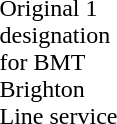<table style="width:90px;">
<tr>
<td></td>
</tr>
<tr>
<td><div>Original 1 designation for BMT Brighton Line service</div></td>
</tr>
</table>
